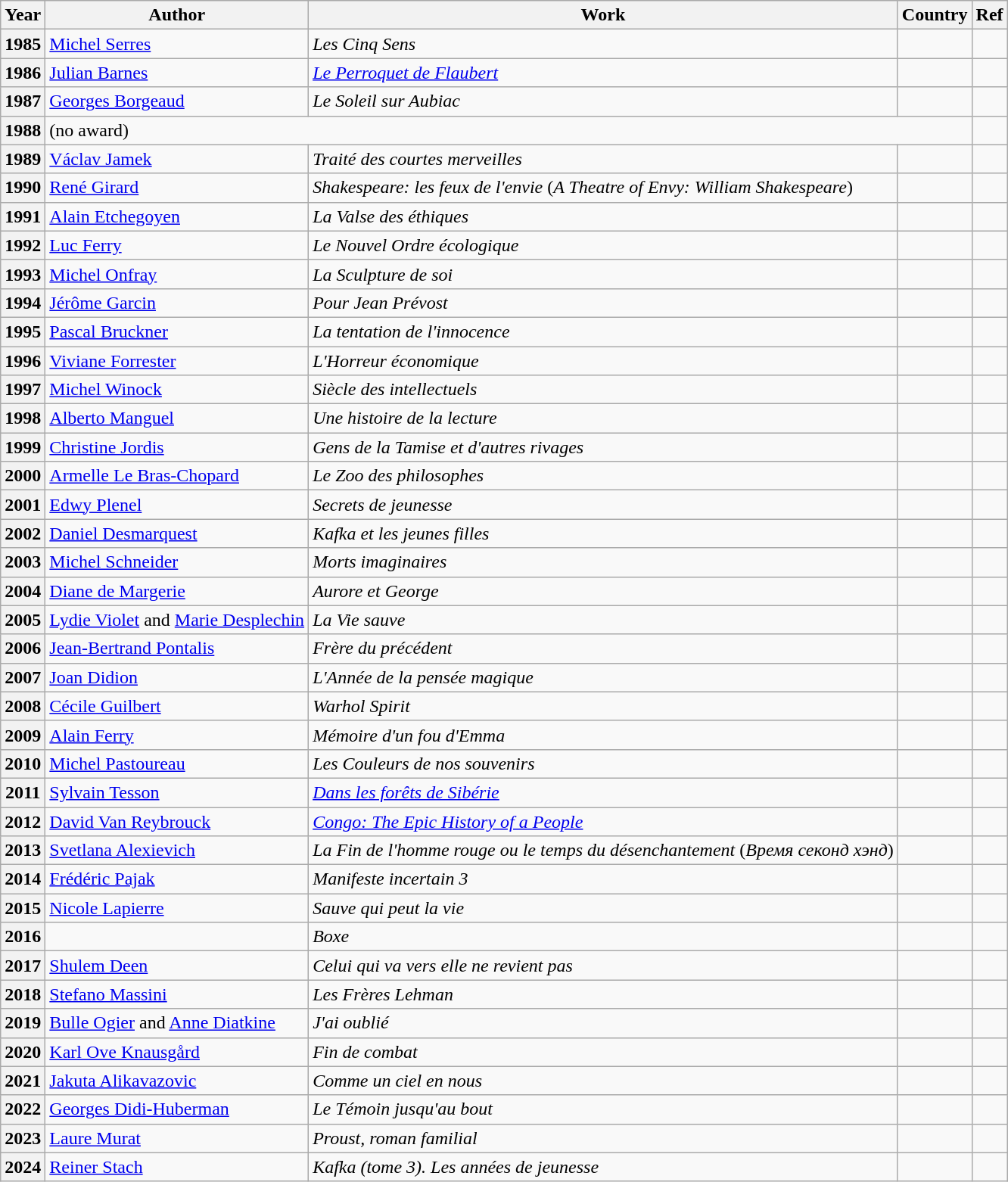<table class="wikitable sortable">
<tr>
<th>Year</th>
<th>Author</th>
<th>Work</th>
<th>Country</th>
<th>Ref</th>
</tr>
<tr>
<th>1985</th>
<td><a href='#'>Michel Serres</a></td>
<td><em>Les Cinq Sens</em></td>
<td></td>
<td></td>
</tr>
<tr>
<th>1986</th>
<td><a href='#'>Julian Barnes</a></td>
<td><em><a href='#'>Le Perroquet de Flaubert</a></em></td>
<td></td>
<td></td>
</tr>
<tr>
<th>1987</th>
<td><a href='#'>Georges Borgeaud</a></td>
<td><em>Le Soleil sur Aubiac</em></td>
<td></td>
<td></td>
</tr>
<tr>
<th>1988</th>
<td colspan="3">(no award)</td>
<td></td>
</tr>
<tr>
<th>1989</th>
<td><a href='#'>Václav Jamek</a></td>
<td><em>Traité des courtes merveilles</em></td>
<td></td>
<td></td>
</tr>
<tr>
<th>1990</th>
<td><a href='#'>René Girard</a></td>
<td><em>Shakespeare: les feux de l'envie</em> (<em>A Theatre of Envy: William Shakespeare</em>)</td>
<td></td>
<td></td>
</tr>
<tr>
<th>1991</th>
<td><a href='#'>Alain Etchegoyen</a></td>
<td><em>La Valse des éthiques</em></td>
<td></td>
<td></td>
</tr>
<tr>
<th>1992</th>
<td><a href='#'>Luc Ferry</a></td>
<td><em>Le Nouvel Ordre écologique</em></td>
<td></td>
<td></td>
</tr>
<tr>
<th>1993</th>
<td><a href='#'>Michel Onfray</a></td>
<td><em>La Sculpture de soi</em></td>
<td></td>
<td></td>
</tr>
<tr>
<th>1994</th>
<td><a href='#'>Jérôme Garcin</a></td>
<td><em>Pour Jean Prévost</em></td>
<td></td>
<td></td>
</tr>
<tr>
<th>1995</th>
<td><a href='#'>Pascal Bruckner</a></td>
<td><em>La tentation de l'innocence</em></td>
<td></td>
<td></td>
</tr>
<tr>
<th>1996</th>
<td><a href='#'>Viviane Forrester</a></td>
<td><em>L'Horreur économique</em></td>
<td></td>
<td></td>
</tr>
<tr>
<th>1997</th>
<td><a href='#'>Michel Winock</a></td>
<td><em>Siècle des intellectuels</em></td>
<td></td>
<td></td>
</tr>
<tr>
<th>1998</th>
<td><a href='#'>Alberto Manguel</a></td>
<td><em>Une histoire de la lecture</em></td>
<td></td>
<td></td>
</tr>
<tr>
<th>1999</th>
<td><a href='#'>Christine Jordis</a></td>
<td><em>Gens de la Tamise et d'autres rivages</em></td>
<td></td>
<td></td>
</tr>
<tr>
<th>2000</th>
<td><a href='#'>Armelle Le Bras-Chopard</a></td>
<td><em>Le Zoo des philosophes</em></td>
<td></td>
<td></td>
</tr>
<tr>
<th>2001</th>
<td><a href='#'>Edwy Plenel</a></td>
<td><em>Secrets de jeunesse</em></td>
<td></td>
<td></td>
</tr>
<tr>
<th>2002</th>
<td><a href='#'>Daniel Desmarquest</a></td>
<td><em>Kafka et les jeunes filles</em></td>
<td></td>
<td></td>
</tr>
<tr>
<th>2003</th>
<td><a href='#'>Michel Schneider</a></td>
<td><em>Morts imaginaires</em></td>
<td></td>
<td></td>
</tr>
<tr>
<th>2004</th>
<td><a href='#'>Diane de Margerie</a></td>
<td><em>Aurore et George</em></td>
<td></td>
<td></td>
</tr>
<tr>
<th>2005</th>
<td><a href='#'>Lydie Violet</a> and <a href='#'>Marie Desplechin</a></td>
<td><em>La Vie sauve</em></td>
<td></td>
<td></td>
</tr>
<tr>
<th>2006</th>
<td><a href='#'>Jean-Bertrand Pontalis</a></td>
<td><em>Frère du précédent</em></td>
<td></td>
<td></td>
</tr>
<tr>
<th>2007</th>
<td><a href='#'>Joan Didion</a></td>
<td><em>L'Année de la pensée magique</em></td>
<td></td>
<td></td>
</tr>
<tr>
<th>2008</th>
<td><a href='#'>Cécile Guilbert</a></td>
<td><em>Warhol Spirit</em></td>
<td></td>
<td></td>
</tr>
<tr>
<th>2009</th>
<td><a href='#'>Alain Ferry</a></td>
<td><em>Mémoire d'un fou d'Emma</em></td>
<td></td>
<td></td>
</tr>
<tr>
<th>2010</th>
<td><a href='#'>Michel Pastoureau</a></td>
<td><em>Les Couleurs de nos souvenirs</em></td>
<td></td>
<td></td>
</tr>
<tr>
<th>2011</th>
<td><a href='#'>Sylvain Tesson</a></td>
<td><em><a href='#'>Dans les forêts de Sibérie</a></em></td>
<td></td>
<td></td>
</tr>
<tr>
<th>2012</th>
<td><a href='#'>David Van Reybrouck</a></td>
<td><em><a href='#'>Congo: The Epic History of a People</a></em></td>
<td></td>
<td></td>
</tr>
<tr>
<th>2013</th>
<td><a href='#'>Svetlana Alexievich</a></td>
<td><em>La Fin de l'homme rouge ou le temps du désenchantement</em> (<em>Время секонд хэнд</em>)</td>
<td></td>
<td></td>
</tr>
<tr>
<th>2014</th>
<td><a href='#'>Frédéric Pajak</a></td>
<td><em>Manifeste incertain 3</em></td>
<td></td>
<td></td>
</tr>
<tr>
<th>2015</th>
<td><a href='#'>Nicole Lapierre</a></td>
<td><em>Sauve qui peut la vie</em></td>
<td></td>
<td></td>
</tr>
<tr>
<th>2016</th>
<td></td>
<td><em>Boxe</em></td>
<td></td>
<td></td>
</tr>
<tr>
<th>2017</th>
<td><a href='#'>Shulem Deen</a></td>
<td><em>Celui qui va vers elle ne revient pas</em></td>
<td></td>
<td></td>
</tr>
<tr>
<th>2018</th>
<td><a href='#'>Stefano Massini</a></td>
<td><em>Les Frères Lehman</em></td>
<td></td>
<td></td>
</tr>
<tr>
<th>2019</th>
<td><a href='#'>Bulle Ogier</a> and <a href='#'>Anne Diatkine</a></td>
<td><em>J'ai oublié</em></td>
<td></td>
<td></td>
</tr>
<tr>
<th>2020</th>
<td><a href='#'>Karl Ove Knausgård</a></td>
<td><em>Fin de combat</em></td>
<td></td>
<td></td>
</tr>
<tr>
<th>2021</th>
<td><a href='#'>Jakuta Alikavazovic</a></td>
<td><em>Comme un ciel en nous</em></td>
<td></td>
<td></td>
</tr>
<tr>
<th>2022</th>
<td><a href='#'>Georges Didi-Huberman</a></td>
<td><em>Le Témoin jusqu'au bout</em></td>
<td></td>
<td></td>
</tr>
<tr>
<th>2023</th>
<td><a href='#'>Laure Murat</a></td>
<td><em>Proust, roman familial</em></td>
<td></td>
<td></td>
</tr>
<tr>
<th>2024</th>
<td><a href='#'>Reiner Stach</a></td>
<td><em>Kafka (tome 3). Les années de jeunesse</em></td>
<td></td>
<td></td>
</tr>
</table>
